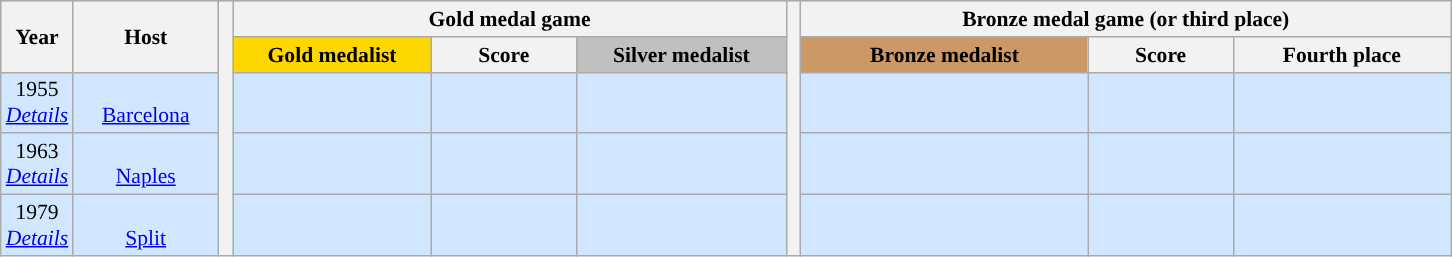<table class=wikitable style="text-align:center; font-size:90%;">
<tr bgcolor=#C1D8FF>
<th rowspan=2 width=5%>Year</th>
<th rowspan=2 width=10%>Host</th>
<th width=1% rowspan=19 bgcolor=ffffff></th>
<th colspan=3>Gold medal game</th>
<th width=1% rowspan=19 bgcolor=ffffff></th>
<th colspan=3>Bronze medal game (or third place)</th>
</tr>
<tr bgcolor=#EFEFEF>
<th style="background:gold; width=15%"> Gold medalist</th>
<th width=10%>Score</th>
<th style="background:silver; width=15%"> Silver medalist</th>
<th style="background:#cc9966; width=15%"> Bronze medalist</th>
<th width=10%>Score</th>
<th width=15%>Fourth place</th>
</tr>
<tr bgcolor=#D0E7FF>
<td>1955<br><em><a href='#'>Details</a></em></td>
<td><br><a href='#'>Barcelona</a></td>
<td><strong></strong></td>
<td></td>
<td></td>
<td></td>
<td></td>
<td><strong></strong></td>
</tr>
<tr bgcolor=#D0E7FF>
<td>1963<br><em><a href='#'>Details</a></em></td>
<td><br><a href='#'>Naples</a></td>
<td><strong></strong></td>
<td></td>
<td></td>
<td></td>
<td></td>
<td></td>
</tr>
<tr bgcolor=#D0E7FF>
<td>1979<br><em><a href='#'>Details</a></em></td>
<td><br><a href='#'>Split</a></td>
<td><strong></strong></td>
<td></td>
<td></td>
<td></td>
<td></td>
<td></td>
</tr>
</table>
